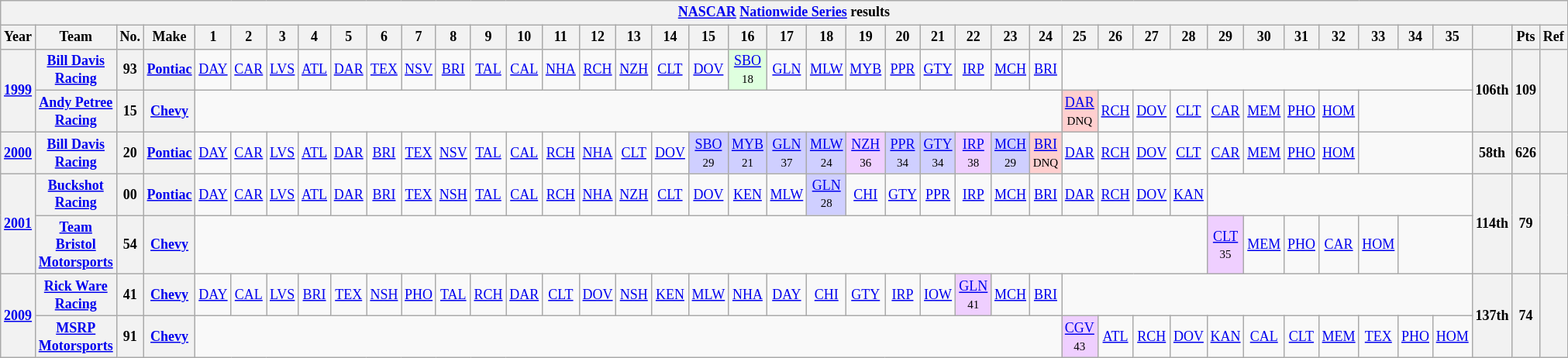<table class="wikitable" style="text-align:center; font-size:75%">
<tr>
<th colspan=42><a href='#'>NASCAR</a> <a href='#'>Nationwide Series</a> results</th>
</tr>
<tr>
<th>Year</th>
<th>Team</th>
<th>No.</th>
<th>Make</th>
<th>1</th>
<th>2</th>
<th>3</th>
<th>4</th>
<th>5</th>
<th>6</th>
<th>7</th>
<th>8</th>
<th>9</th>
<th>10</th>
<th>11</th>
<th>12</th>
<th>13</th>
<th>14</th>
<th>15</th>
<th>16</th>
<th>17</th>
<th>18</th>
<th>19</th>
<th>20</th>
<th>21</th>
<th>22</th>
<th>23</th>
<th>24</th>
<th>25</th>
<th>26</th>
<th>27</th>
<th>28</th>
<th>29</th>
<th>30</th>
<th>31</th>
<th>32</th>
<th>33</th>
<th>34</th>
<th>35</th>
<th></th>
<th>Pts</th>
<th>Ref</th>
</tr>
<tr>
<th rowspan=2><a href='#'>1999</a></th>
<th><a href='#'>Bill Davis Racing</a></th>
<th>93</th>
<th><a href='#'>Pontiac</a></th>
<td><a href='#'>DAY</a></td>
<td><a href='#'>CAR</a></td>
<td><a href='#'>LVS</a></td>
<td><a href='#'>ATL</a></td>
<td><a href='#'>DAR</a></td>
<td><a href='#'>TEX</a></td>
<td><a href='#'>NSV</a></td>
<td><a href='#'>BRI</a></td>
<td><a href='#'>TAL</a></td>
<td><a href='#'>CAL</a></td>
<td><a href='#'>NHA</a></td>
<td><a href='#'>RCH</a></td>
<td><a href='#'>NZH</a></td>
<td><a href='#'>CLT</a></td>
<td><a href='#'>DOV</a></td>
<td style="background:#DFFFDF;"><a href='#'>SBO</a><br><small>18</small></td>
<td><a href='#'>GLN</a></td>
<td><a href='#'>MLW</a></td>
<td><a href='#'>MYB</a></td>
<td><a href='#'>PPR</a></td>
<td><a href='#'>GTY</a></td>
<td><a href='#'>IRP</a></td>
<td><a href='#'>MCH</a></td>
<td><a href='#'>BRI</a></td>
<td colspan=11></td>
<th rowspan=2>106th</th>
<th rowspan=2>109</th>
<th rowspan=2></th>
</tr>
<tr>
<th><a href='#'>Andy Petree Racing</a></th>
<th>15</th>
<th><a href='#'>Chevy</a></th>
<td colspan=24></td>
<td style="background:#FFCFCF;"><a href='#'>DAR</a><br><small>DNQ</small></td>
<td><a href='#'>RCH</a></td>
<td><a href='#'>DOV</a></td>
<td><a href='#'>CLT</a></td>
<td><a href='#'>CAR</a></td>
<td><a href='#'>MEM</a></td>
<td><a href='#'>PHO</a></td>
<td><a href='#'>HOM</a></td>
<td colspan=3></td>
</tr>
<tr>
<th><a href='#'>2000</a></th>
<th><a href='#'>Bill Davis Racing</a></th>
<th>20</th>
<th><a href='#'>Pontiac</a></th>
<td><a href='#'>DAY</a></td>
<td><a href='#'>CAR</a></td>
<td><a href='#'>LVS</a></td>
<td><a href='#'>ATL</a></td>
<td><a href='#'>DAR</a></td>
<td><a href='#'>BRI</a></td>
<td><a href='#'>TEX</a></td>
<td><a href='#'>NSV</a></td>
<td><a href='#'>TAL</a></td>
<td><a href='#'>CAL</a></td>
<td><a href='#'>RCH</a></td>
<td><a href='#'>NHA</a></td>
<td><a href='#'>CLT</a></td>
<td><a href='#'>DOV</a></td>
<td style="background:#CFCFFF;"><a href='#'>SBO</a><br><small>29</small></td>
<td style="background:#CFCFFF;"><a href='#'>MYB</a><br><small>21</small></td>
<td style="background:#CFCFFF;"><a href='#'>GLN</a><br><small>37</small></td>
<td style="background:#CFCFFF;"><a href='#'>MLW</a><br><small>24</small></td>
<td style="background:#EFCFFF;"><a href='#'>NZH</a><br><small>36</small></td>
<td style="background:#CFCFFF;"><a href='#'>PPR</a><br><small>34</small></td>
<td style="background:#CFCFFF;"><a href='#'>GTY</a><br><small>34</small></td>
<td style="background:#EFCFFF;"><a href='#'>IRP</a><br><small>38</small></td>
<td style="background:#CFCFFF;"><a href='#'>MCH</a><br><small>29</small></td>
<td style="background:#FFCFCF;"><a href='#'>BRI</a><br><small>DNQ</small></td>
<td><a href='#'>DAR</a></td>
<td><a href='#'>RCH</a></td>
<td><a href='#'>DOV</a></td>
<td><a href='#'>CLT</a></td>
<td><a href='#'>CAR</a></td>
<td><a href='#'>MEM</a></td>
<td><a href='#'>PHO</a></td>
<td><a href='#'>HOM</a></td>
<td colspan=3></td>
<th>58th</th>
<th>626</th>
<th></th>
</tr>
<tr>
<th rowspan=2><a href='#'>2001</a></th>
<th><a href='#'>Buckshot Racing</a></th>
<th>00</th>
<th><a href='#'>Pontiac</a></th>
<td><a href='#'>DAY</a></td>
<td><a href='#'>CAR</a></td>
<td><a href='#'>LVS</a></td>
<td><a href='#'>ATL</a></td>
<td><a href='#'>DAR</a></td>
<td><a href='#'>BRI</a></td>
<td><a href='#'>TEX</a></td>
<td><a href='#'>NSH</a></td>
<td><a href='#'>TAL</a></td>
<td><a href='#'>CAL</a></td>
<td><a href='#'>RCH</a></td>
<td><a href='#'>NHA</a></td>
<td><a href='#'>NZH</a></td>
<td><a href='#'>CLT</a></td>
<td><a href='#'>DOV</a></td>
<td><a href='#'>KEN</a></td>
<td><a href='#'>MLW</a></td>
<td style="background:#CFCFFF;"><a href='#'>GLN</a><br><small>28</small></td>
<td><a href='#'>CHI</a></td>
<td><a href='#'>GTY</a></td>
<td><a href='#'>PPR</a></td>
<td><a href='#'>IRP</a></td>
<td><a href='#'>MCH</a></td>
<td><a href='#'>BRI</a></td>
<td><a href='#'>DAR</a></td>
<td><a href='#'>RCH</a></td>
<td><a href='#'>DOV</a></td>
<td><a href='#'>KAN</a></td>
<td colspan=7></td>
<th rowspan=2>114th</th>
<th rowspan=2>79</th>
<th rowspan=2></th>
</tr>
<tr>
<th><a href='#'>Team Bristol Motorsports</a></th>
<th>54</th>
<th><a href='#'>Chevy</a></th>
<td colspan=28></td>
<td style="background:#EFCFFF;"><a href='#'>CLT</a><br><small>35</small></td>
<td><a href='#'>MEM</a></td>
<td><a href='#'>PHO</a></td>
<td><a href='#'>CAR</a></td>
<td><a href='#'>HOM</a></td>
<td colspan=2></td>
</tr>
<tr>
<th rowspan=2><a href='#'>2009</a></th>
<th><a href='#'>Rick Ware Racing</a></th>
<th>41</th>
<th><a href='#'>Chevy</a></th>
<td><a href='#'>DAY</a></td>
<td><a href='#'>CAL</a></td>
<td><a href='#'>LVS</a></td>
<td><a href='#'>BRI</a></td>
<td><a href='#'>TEX</a></td>
<td><a href='#'>NSH</a></td>
<td><a href='#'>PHO</a></td>
<td><a href='#'>TAL</a></td>
<td><a href='#'>RCH</a></td>
<td><a href='#'>DAR</a></td>
<td><a href='#'>CLT</a></td>
<td><a href='#'>DOV</a></td>
<td><a href='#'>NSH</a></td>
<td><a href='#'>KEN</a></td>
<td><a href='#'>MLW</a></td>
<td><a href='#'>NHA</a></td>
<td><a href='#'>DAY</a></td>
<td><a href='#'>CHI</a></td>
<td><a href='#'>GTY</a></td>
<td><a href='#'>IRP</a></td>
<td><a href='#'>IOW</a></td>
<td style="background:#EFCFFF;"><a href='#'>GLN</a><br><small>41</small></td>
<td><a href='#'>MCH</a></td>
<td><a href='#'>BRI</a></td>
<td colspan=11></td>
<th rowspan=2>137th</th>
<th rowspan=2>74</th>
<th rowspan=2></th>
</tr>
<tr>
<th><a href='#'>MSRP Motorsports</a></th>
<th>91</th>
<th><a href='#'>Chevy</a></th>
<td colspan=24></td>
<td style="background:#EFCFFF;"><a href='#'>CGV</a><br><small>43</small></td>
<td><a href='#'>ATL</a></td>
<td><a href='#'>RCH</a></td>
<td><a href='#'>DOV</a></td>
<td><a href='#'>KAN</a></td>
<td><a href='#'>CAL</a></td>
<td><a href='#'>CLT</a></td>
<td><a href='#'>MEM</a></td>
<td><a href='#'>TEX</a></td>
<td><a href='#'>PHO</a></td>
<td><a href='#'>HOM</a></td>
</tr>
</table>
